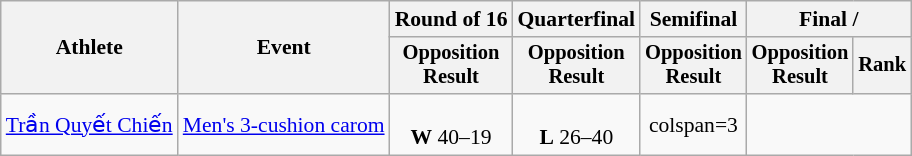<table class="wikitable" style="font-size:90%;">
<tr>
<th rowspan=2>Athlete</th>
<th rowspan=2>Event</th>
<th>Round of 16</th>
<th>Quarterfinal</th>
<th>Semifinal</th>
<th colspan=2>Final / </th>
</tr>
<tr style="font-size:95%">
<th>Opposition<br>Result</th>
<th>Opposition<br>Result</th>
<th>Opposition<br>Result</th>
<th>Opposition<br>Result</th>
<th>Rank</th>
</tr>
<tr align=center>
<td align=left><a href='#'>Trần Quyết Chiến</a></td>
<td align=left><a href='#'>Men's 3-cushion carom</a></td>
<td><br><strong>W</strong> 40–19</td>
<td><br><strong>L</strong> 26–40</td>
<td>colspan=3 </td>
</tr>
</table>
